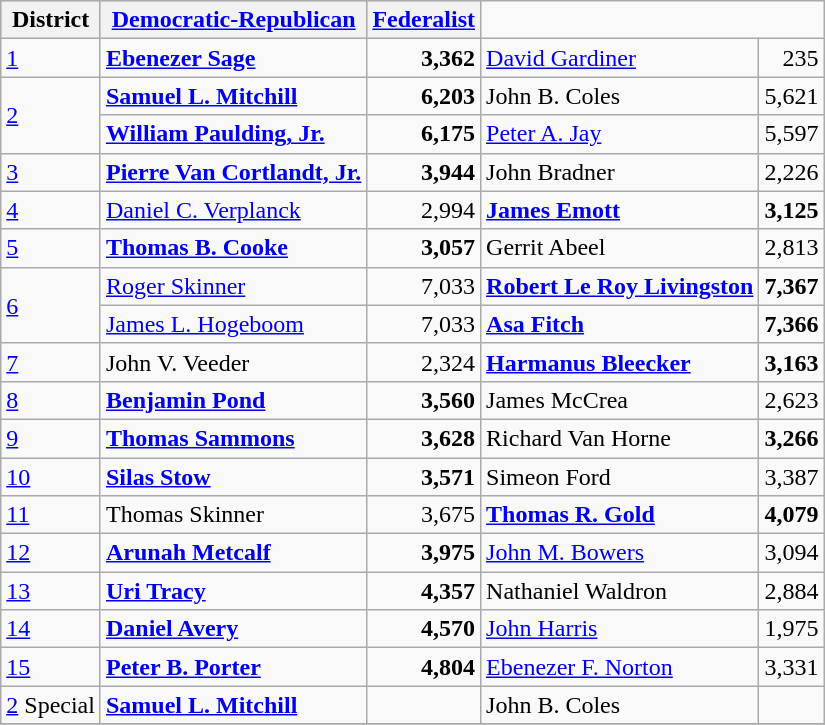<table class=wikitable>
<tr bgcolor=lightgrey>
<th>District</th>
<th><a href='#'>Democratic-Republican</a></th>
<th><a href='#'>Federalist</a></th>
</tr>
<tr>
<td><a href='#'>1</a></td>
<td><strong><a href='#'>Ebenezer Sage</a></strong></td>
<td align="right"><strong>3,362</strong></td>
<td><a href='#'>David Gardiner</a></td>
<td align="right">235</td>
</tr>
<tr>
<td rowspan=2><a href='#'>2</a></td>
<td><strong><a href='#'>Samuel L. Mitchill</a></strong></td>
<td align="right"><strong>6,203</strong></td>
<td>John B. Coles</td>
<td align="right">5,621</td>
</tr>
<tr>
<td><strong><a href='#'>William Paulding, Jr.</a></strong></td>
<td align="right"><strong>6,175</strong></td>
<td><a href='#'>Peter A. Jay</a></td>
<td align="right">5,597</td>
</tr>
<tr>
<td><a href='#'>3</a></td>
<td><strong><a href='#'>Pierre Van Cortlandt, Jr.</a></strong></td>
<td align="right"><strong>3,944</strong></td>
<td>John Bradner</td>
<td align="right">2,226</td>
</tr>
<tr>
<td><a href='#'>4</a></td>
<td><a href='#'>Daniel C. Verplanck</a></td>
<td align="right">2,994</td>
<td><strong><a href='#'>James Emott</a></strong></td>
<td align="right"><strong>3,125</strong></td>
</tr>
<tr>
<td><a href='#'>5</a></td>
<td><strong><a href='#'>Thomas B. Cooke</a></strong></td>
<td align="right"><strong>3,057</strong></td>
<td>Gerrit Abeel</td>
<td align="right">2,813</td>
</tr>
<tr>
<td rowspan = 2><a href='#'>6</a></td>
<td><a href='#'>Roger Skinner</a></td>
<td align="right">7,033</td>
<td><strong><a href='#'>Robert Le Roy Livingston</a></strong></td>
<td align="right"><strong>7,367</strong></td>
</tr>
<tr>
<td><a href='#'>James L. Hogeboom</a></td>
<td align="right">7,033</td>
<td><strong><a href='#'>Asa Fitch</a></strong></td>
<td align="right"><strong>7,366</strong></td>
</tr>
<tr>
<td><a href='#'>7</a></td>
<td>John V. Veeder</td>
<td align="right">2,324</td>
<td><strong><a href='#'>Harmanus Bleecker</a></strong></td>
<td align="right"><strong>3,163</strong></td>
</tr>
<tr>
<td><a href='#'>8</a></td>
<td><strong><a href='#'>Benjamin Pond</a></strong></td>
<td align="right"><strong>3,560</strong></td>
<td>James McCrea</td>
<td align="right">2,623</td>
</tr>
<tr>
<td><a href='#'>9</a></td>
<td><strong><a href='#'>Thomas Sammons</a></strong></td>
<td align="right"><strong>3,628</strong></td>
<td>Richard Van Horne</td>
<td align="right"><strong>3,266</strong></td>
</tr>
<tr>
<td><a href='#'>10</a></td>
<td><strong><a href='#'>Silas Stow</a></strong></td>
<td align="right"><strong>3,571</strong></td>
<td>Simeon Ford</td>
<td align="right">3,387</td>
</tr>
<tr>
<td><a href='#'>11</a></td>
<td>Thomas Skinner</td>
<td align="right">3,675</td>
<td><strong><a href='#'>Thomas R. Gold</a></strong></td>
<td align="right"><strong>4,079</strong></td>
</tr>
<tr>
<td><a href='#'>12</a></td>
<td><strong><a href='#'>Arunah Metcalf</a></strong></td>
<td align="right"><strong>3,975</strong></td>
<td><a href='#'>John M. Bowers</a></td>
<td align="right">3,094</td>
</tr>
<tr>
<td><a href='#'>13</a></td>
<td><strong><a href='#'>Uri Tracy</a></strong></td>
<td align="right"><strong>4,357</strong></td>
<td>Nathaniel Waldron</td>
<td align="right">2,884</td>
</tr>
<tr>
<td><a href='#'>14</a></td>
<td><strong><a href='#'>Daniel Avery</a></strong></td>
<td align="right"><strong>4,570</strong></td>
<td><a href='#'>John Harris</a></td>
<td align="right">1,975</td>
</tr>
<tr>
<td><a href='#'>15</a></td>
<td><strong><a href='#'>Peter B. Porter</a></strong></td>
<td align="right"><strong>4,804</strong></td>
<td><a href='#'>Ebenezer F. Norton</a></td>
<td align="right">3,331</td>
</tr>
<tr>
<td><a href='#'>2</a> Special</td>
<td><strong><a href='#'>Samuel L. Mitchill</a></strong></td>
<td align="right"></td>
<td>John B. Coles</td>
<td align="right"></td>
</tr>
<tr>
</tr>
</table>
